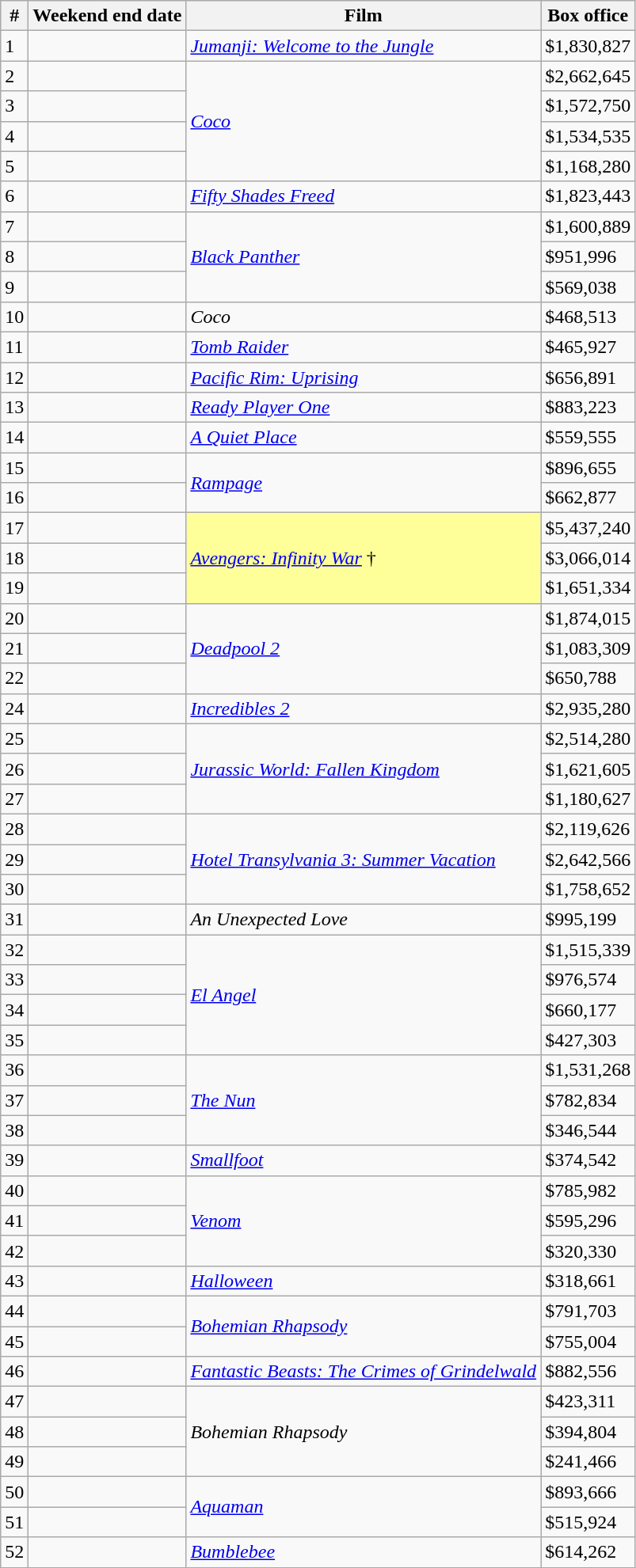<table class="wikitable sortable">
<tr>
<th abbr="Week">#</th>
<th abbr="Date">Weekend end date</th>
<th>Film</th>
<th>Box office</th>
</tr>
<tr>
<td>1</td>
<td></td>
<td><em><a href='#'>Jumanji: Welcome to the Jungle</a></em></td>
<td>$1,830,827</td>
</tr>
<tr>
<td>2</td>
<td></td>
<td rowspan="4"><em><a href='#'>Coco</a></em></td>
<td>$2,662,645</td>
</tr>
<tr>
<td>3</td>
<td></td>
<td>$1,572,750</td>
</tr>
<tr>
<td>4</td>
<td></td>
<td>$1,534,535</td>
</tr>
<tr>
<td>5</td>
<td></td>
<td>$1,168,280</td>
</tr>
<tr>
<td>6</td>
<td></td>
<td><em><a href='#'>Fifty Shades Freed</a></em></td>
<td>$1,823,443</td>
</tr>
<tr>
<td>7</td>
<td></td>
<td rowspan="3"><em><a href='#'>Black Panther</a></em></td>
<td>$1,600,889</td>
</tr>
<tr>
<td>8</td>
<td></td>
<td>$951,996</td>
</tr>
<tr>
<td>9</td>
<td></td>
<td>$569,038</td>
</tr>
<tr>
<td>10</td>
<td></td>
<td><em>Coco</em></td>
<td>$468,513</td>
</tr>
<tr>
<td>11</td>
<td></td>
<td><em><a href='#'>Tomb Raider</a></em></td>
<td>$465,927</td>
</tr>
<tr>
<td>12</td>
<td></td>
<td><em><a href='#'>Pacific Rim: Uprising</a></em></td>
<td>$656,891</td>
</tr>
<tr>
<td>13</td>
<td></td>
<td><em><a href='#'>Ready Player One</a></em></td>
<td>$883,223</td>
</tr>
<tr>
<td>14</td>
<td></td>
<td><em><a href='#'>A Quiet Place</a></em></td>
<td>$559,555</td>
</tr>
<tr>
<td>15</td>
<td></td>
<td rowspan="2"><em><a href='#'>Rampage</a></em></td>
<td>$896,655</td>
</tr>
<tr>
<td>16</td>
<td></td>
<td>$662,877</td>
</tr>
<tr>
<td>17</td>
<td></td>
<td rowspan="3" style="background-color:#FFFF99"><em><a href='#'>Avengers: Infinity War</a></em> †</td>
<td>$5,437,240</td>
</tr>
<tr>
<td>18</td>
<td></td>
<td>$3,066,014</td>
</tr>
<tr>
<td>19</td>
<td></td>
<td>$1,651,334</td>
</tr>
<tr>
<td>20</td>
<td></td>
<td rowspan="3"><em><a href='#'>Deadpool 2</a></em></td>
<td>$1,874,015</td>
</tr>
<tr>
<td>21</td>
<td></td>
<td>$1,083,309</td>
</tr>
<tr>
<td>22</td>
<td></td>
<td>$650,788</td>
</tr>
<tr>
<td>24</td>
<td></td>
<td><em><a href='#'>Incredibles 2</a></em></td>
<td>$2,935,280</td>
</tr>
<tr>
<td>25</td>
<td></td>
<td rowspan="3"><em><a href='#'>Jurassic World: Fallen Kingdom</a></em></td>
<td>$2,514,280</td>
</tr>
<tr>
<td>26</td>
<td></td>
<td>$1,621,605</td>
</tr>
<tr>
<td>27</td>
<td></td>
<td>$1,180,627</td>
</tr>
<tr>
<td>28</td>
<td></td>
<td rowspan="3"><em><a href='#'>Hotel Transylvania 3: Summer Vacation</a></em></td>
<td>$2,119,626</td>
</tr>
<tr>
<td>29</td>
<td></td>
<td>$2,642,566</td>
</tr>
<tr>
<td>30</td>
<td></td>
<td>$1,758,652</td>
</tr>
<tr>
<td>31</td>
<td></td>
<td><em>An Unexpected Love</em></td>
<td>$995,199</td>
</tr>
<tr>
<td>32</td>
<td></td>
<td rowspan="4"><em><a href='#'>El Angel</a></em></td>
<td>$1,515,339</td>
</tr>
<tr>
<td>33</td>
<td></td>
<td>$976,574</td>
</tr>
<tr>
<td>34</td>
<td></td>
<td>$660,177</td>
</tr>
<tr>
<td>35</td>
<td></td>
<td>$427,303</td>
</tr>
<tr>
<td>36</td>
<td></td>
<td rowspan="3"><em><a href='#'>The Nun</a></em></td>
<td>$1,531,268</td>
</tr>
<tr>
<td>37</td>
<td></td>
<td>$782,834</td>
</tr>
<tr>
<td>38</td>
<td></td>
<td>$346,544</td>
</tr>
<tr>
<td>39</td>
<td></td>
<td><em><a href='#'>Smallfoot</a></em></td>
<td>$374,542</td>
</tr>
<tr>
<td>40</td>
<td></td>
<td rowspan="3"><em><a href='#'>Venom</a></em></td>
<td>$785,982</td>
</tr>
<tr>
<td>41</td>
<td></td>
<td>$595,296</td>
</tr>
<tr>
<td>42</td>
<td></td>
<td>$320,330</td>
</tr>
<tr>
<td>43</td>
<td></td>
<td><em><a href='#'>Halloween</a></em></td>
<td>$318,661</td>
</tr>
<tr>
<td>44</td>
<td></td>
<td rowspan="2"><em><a href='#'>Bohemian Rhapsody</a></em></td>
<td>$791,703</td>
</tr>
<tr>
<td>45</td>
<td></td>
<td>$755,004</td>
</tr>
<tr>
<td>46</td>
<td></td>
<td><em><a href='#'>Fantastic Beasts: The Crimes of Grindelwald</a></em></td>
<td>$882,556</td>
</tr>
<tr>
<td>47</td>
<td></td>
<td rowspan="3"><em>Bohemian Rhapsody</em></td>
<td>$423,311</td>
</tr>
<tr>
<td>48</td>
<td></td>
<td>$394,804</td>
</tr>
<tr>
<td>49</td>
<td></td>
<td>$241,466</td>
</tr>
<tr>
<td>50</td>
<td></td>
<td rowspan="2"><em><a href='#'>Aquaman</a></em></td>
<td>$893,666</td>
</tr>
<tr>
<td>51</td>
<td></td>
<td>$515,924</td>
</tr>
<tr>
<td>52</td>
<td></td>
<td><em><a href='#'>Bumblebee</a></em></td>
<td>$614,262</td>
</tr>
</table>
